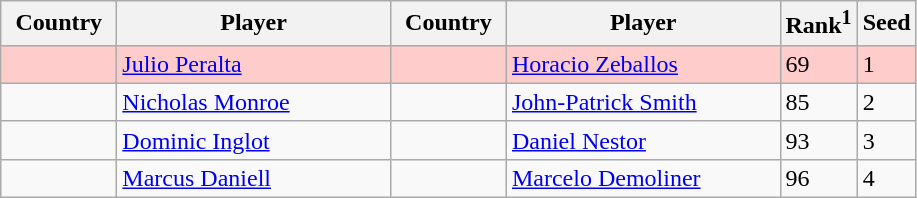<table class="sortable wikitable">
<tr>
<th width="70">Country</th>
<th width="175">Player</th>
<th width="70">Country</th>
<th width="175">Player</th>
<th>Rank<sup>1</sup></th>
<th>Seed</th>
</tr>
<tr style="background:#fcc;">
<td></td>
<td><a href='#'>Julio Peralta</a></td>
<td></td>
<td><a href='#'>Horacio Zeballos</a></td>
<td>69</td>
<td>1</td>
</tr>
<tr>
<td></td>
<td><a href='#'>Nicholas Monroe</a></td>
<td></td>
<td><a href='#'>John-Patrick Smith</a></td>
<td>85</td>
<td>2</td>
</tr>
<tr>
<td></td>
<td><a href='#'>Dominic Inglot</a></td>
<td></td>
<td><a href='#'>Daniel Nestor</a></td>
<td>93</td>
<td>3</td>
</tr>
<tr>
<td></td>
<td><a href='#'>Marcus Daniell</a></td>
<td></td>
<td><a href='#'>Marcelo Demoliner</a></td>
<td>96</td>
<td>4</td>
</tr>
</table>
